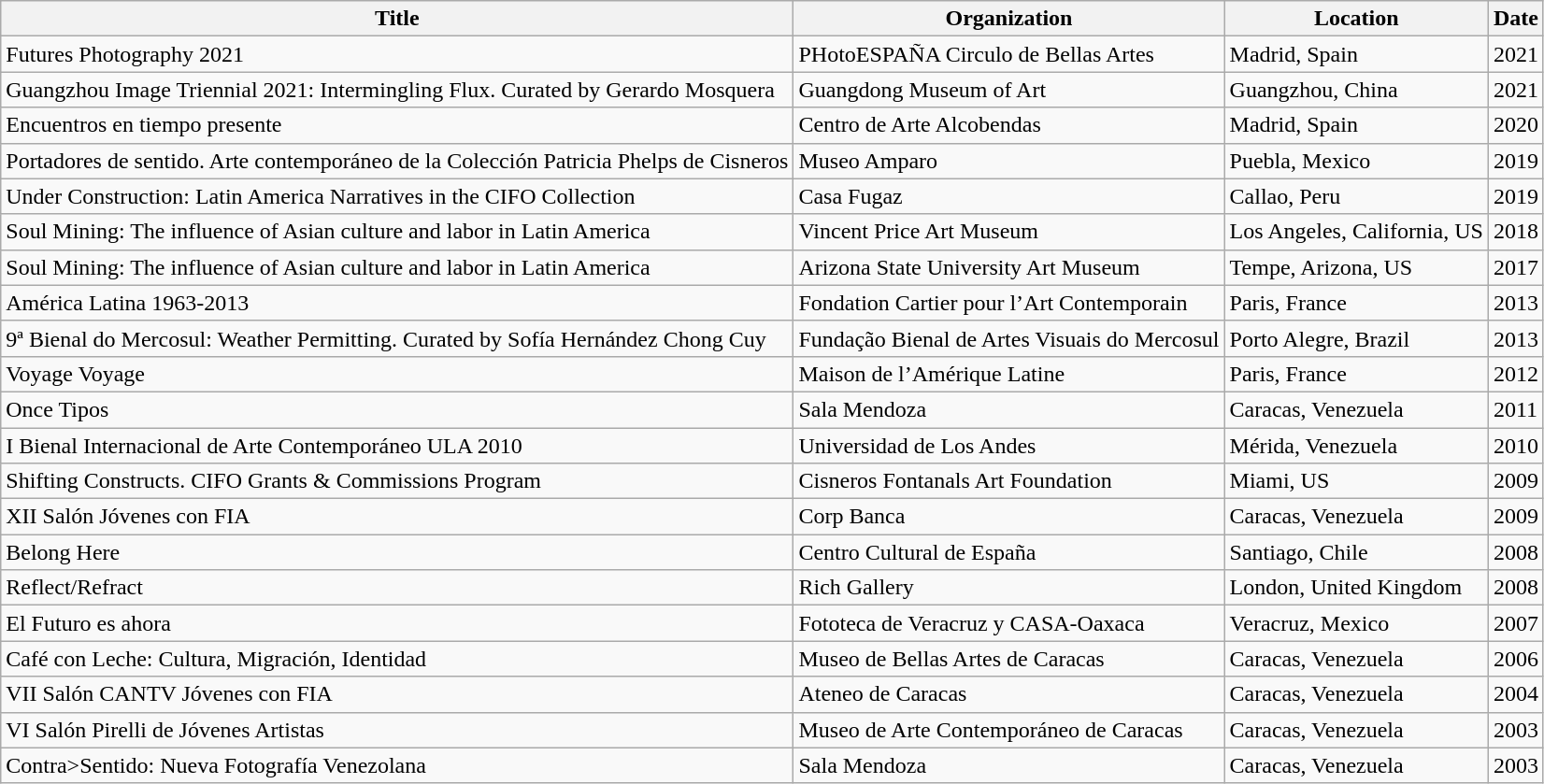<table class="wikitable">
<tr>
<th>Title</th>
<th>Organization</th>
<th>Location</th>
<th>Date</th>
</tr>
<tr>
<td>Futures Photography 2021</td>
<td>PHotoESPAÑA Circulo de Bellas Artes</td>
<td>Madrid, Spain</td>
<td>2021</td>
</tr>
<tr>
<td>Guangzhou Image Triennial 2021: Intermingling Flux. Curated by Gerardo Mosquera</td>
<td>Guangdong Museum of Art</td>
<td>Guangzhou, China</td>
<td>2021</td>
</tr>
<tr>
<td>Encuentros en tiempo presente</td>
<td>Centro de Arte Alcobendas</td>
<td>Madrid, Spain</td>
<td>2020</td>
</tr>
<tr>
<td>Portadores de sentido. Arte contemporáneo de la Colección Patricia Phelps de Cisneros</td>
<td>Museo Amparo</td>
<td>Puebla, Mexico</td>
<td>2019</td>
</tr>
<tr>
<td>Under Construction: Latin America Narratives in the CIFO Collection</td>
<td>Casa Fugaz</td>
<td>Callao, Peru</td>
<td>2019</td>
</tr>
<tr>
<td>Soul Mining: The influence of Asian culture and labor in Latin America</td>
<td>Vincent Price Art Museum</td>
<td>Los Angeles, California, US</td>
<td>2018</td>
</tr>
<tr>
<td>Soul Mining: The influence of Asian culture and labor in Latin America</td>
<td>Arizona State University Art Museum</td>
<td>Tempe, Arizona, US</td>
<td>2017</td>
</tr>
<tr>
<td>América Latina 1963-2013</td>
<td>Fondation Cartier pour l’Art Contemporain</td>
<td>Paris, France</td>
<td>2013</td>
</tr>
<tr>
<td>9ª Bienal do Mercosul: Weather Permitting. Curated by Sofía Hernández Chong Cuy</td>
<td>Fundação Bienal de Artes Visuais do Mercosul</td>
<td>Porto Alegre, Brazil</td>
<td>2013</td>
</tr>
<tr>
<td>Voyage Voyage</td>
<td>Maison de l’Amérique Latine</td>
<td>Paris, France</td>
<td>2012</td>
</tr>
<tr>
<td>Once Tipos</td>
<td>Sala Mendoza</td>
<td>Caracas, Venezuela</td>
<td>2011</td>
</tr>
<tr>
<td>I Bienal  Internacional de Arte Contemporáneo ULA 2010</td>
<td>Universidad de Los Andes</td>
<td>Mérida, Venezuela</td>
<td>2010</td>
</tr>
<tr>
<td>Shifting Constructs. CIFO Grants & Commissions Program</td>
<td>Cisneros Fontanals Art Foundation</td>
<td>Miami, US</td>
<td>2009</td>
</tr>
<tr>
<td>XII Salón Jóvenes con FIA</td>
<td>Corp Banca</td>
<td>Caracas, Venezuela</td>
<td>2009</td>
</tr>
<tr>
<td>Belong Here</td>
<td>Centro Cultural de España</td>
<td>Santiago, Chile</td>
<td>2008</td>
</tr>
<tr>
<td>Reflect/Refract</td>
<td>Rich Gallery</td>
<td>London, United Kingdom</td>
<td>2008</td>
</tr>
<tr>
<td>El Futuro es ahora</td>
<td>Fototeca  de Veracruz y CASA-Oaxaca</td>
<td>Veracruz, Mexico</td>
<td>2007</td>
</tr>
<tr>
<td>Café con Leche: Cultura, Migración, Identidad</td>
<td>Museo de Bellas Artes de Caracas</td>
<td>Caracas, Venezuela</td>
<td>2006</td>
</tr>
<tr>
<td>VII Salón CANTV Jóvenes con FIA</td>
<td>Ateneo de Caracas</td>
<td>Caracas, Venezuela</td>
<td>2004</td>
</tr>
<tr>
<td>VI Salón Pirelli de Jóvenes Artistas</td>
<td>Museo de Arte Contemporáneo de Caracas</td>
<td>Caracas, Venezuela</td>
<td>2003</td>
</tr>
<tr>
<td>Contra>Sentido: Nueva Fotografía Venezolana</td>
<td>Sala Mendoza</td>
<td>Caracas, Venezuela</td>
<td>2003</td>
</tr>
</table>
